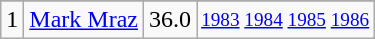<table class="wikitable">
<tr>
</tr>
<tr>
<td>1</td>
<td><a href='#'>Mark Mraz</a></td>
<td>36.0</td>
<td style="font-size:80%;"><a href='#'>1983</a> <a href='#'>1984</a> <a href='#'>1985</a> <a href='#'>1986</a></td>
</tr>
</table>
